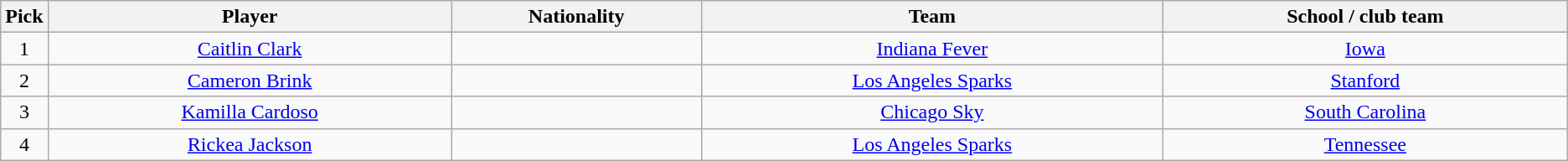<table class="wikitable" style="text-align: center;">
<tr>
<th width=30>Pick</th>
<th width=333>Player</th>
<th width=200>Nationality</th>
<th width=383>Team</th>
<th width=333>School / club team</th>
</tr>
<tr>
<td>1</td>
<td><a href='#'>Caitlin Clark</a></td>
<td></td>
<td><a href='#'>Indiana Fever</a></td>
<td><a href='#'>Iowa</a></td>
</tr>
<tr>
<td>2</td>
<td><a href='#'>Cameron Brink</a></td>
<td></td>
<td><a href='#'>Los Angeles Sparks</a></td>
<td><a href='#'>Stanford</a></td>
</tr>
<tr>
<td>3</td>
<td><a href='#'>Kamilla Cardoso</a></td>
<td></td>
<td><a href='#'>Chicago Sky</a> </td>
<td><a href='#'>South Carolina</a></td>
</tr>
<tr>
<td>4</td>
<td><a href='#'>Rickea Jackson</a></td>
<td></td>
<td><a href='#'>Los Angeles Sparks</a> </td>
<td><a href='#'>Tennessee</a></td>
</tr>
</table>
